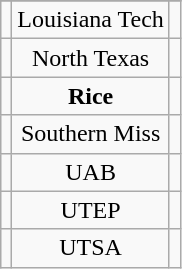<table class="wikitable" style="display: inline-table;">
<tr align="center">
</tr>
<tr align="center">
<td></td>
<td>Louisiana Tech</td>
<td></td>
</tr>
<tr align="center">
<td></td>
<td>North Texas</td>
<td></td>
</tr>
<tr align="center">
<td></td>
<td><strong>Rice</strong></td>
<td></td>
</tr>
<tr align="center">
<td></td>
<td>Southern Miss</td>
<td></td>
</tr>
<tr align="center">
<td></td>
<td>UAB</td>
<td></td>
</tr>
<tr align="center">
<td></td>
<td>UTEP</td>
<td></td>
</tr>
<tr align="center">
<td></td>
<td>UTSA</td>
<td></td>
</tr>
</table>
